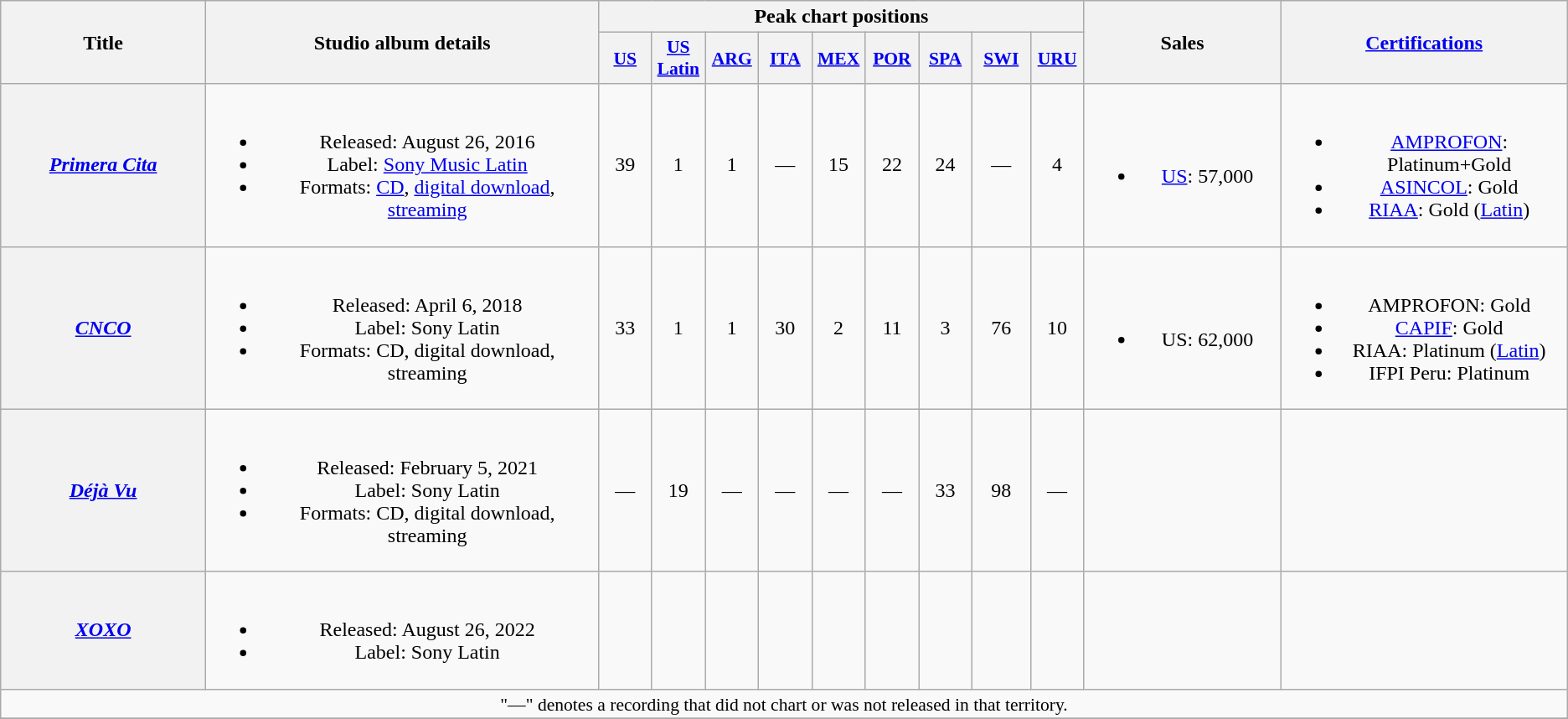<table class="wikitable plainrowheaders" style="text-align:center;">
<tr>
<th scope="col" rowspan="2" style="width:10em;">Title</th>
<th scope="col" rowspan="2" style="width:19.5em;">Studio album details</th>
<th scope="col" colspan="9">Peak chart positions</th>
<th scope="col" rowspan="2" style="width:9.5em;">Sales</th>
<th scope="col" rowspan="2" style="width:14em;"><a href='#'>Certifications</a></th>
</tr>
<tr>
<th scope="col" style="width:2.5em;font-size:90%;"><a href='#'>US</a><br></th>
<th scope="col" style="width:2.5em;font-size:90%;"><a href='#'>US<br>Latin</a><br></th>
<th scope="col" style="width:2.5em;font-size:90%;"><a href='#'>ARG</a><br></th>
<th scope="col" style="width:2.5em;font-size:90%;"><a href='#'>ITA</a><br></th>
<th scope="col" style="width:2.5em;font-size:90%;"><a href='#'>MEX</a><br></th>
<th scope="col" style="width:2.5em;font-size:90%;"><a href='#'>POR</a><br></th>
<th scope="col" style="width:2.5em;font-size:90%;"><a href='#'>SPA</a><br></th>
<th scope="col" style="width:2.8em;font-size:90%;"><a href='#'>SWI</a><br></th>
<th scope="col" style="width:2.5em;font-size:90%;"><a href='#'>URU</a><br></th>
</tr>
<tr>
<th scope="row"><em><a href='#'>Primera Cita</a></em></th>
<td><br><ul><li>Released: August 26, 2016</li><li>Label: <a href='#'>Sony Music Latin</a></li><li>Formats: <a href='#'>CD</a>, <a href='#'>digital download</a>, <a href='#'>streaming</a></li></ul></td>
<td>39</td>
<td>1</td>
<td>1</td>
<td>—</td>
<td>15</td>
<td>22</td>
<td>24</td>
<td>—</td>
<td>4</td>
<td><br><ul><li><a href='#'>US</a>: 57,000</li></ul></td>
<td><br><ul><li><a href='#'>AMPROFON</a>: Platinum+Gold</li><li><a href='#'>ASINCOL</a>: Gold</li><li><a href='#'>RIAA</a>: Gold (<a href='#'>Latin</a>)</li></ul></td>
</tr>
<tr>
<th scope="row"><em><a href='#'>CNCO</a></em></th>
<td><br><ul><li>Released: April 6, 2018</li><li>Label: Sony Latin</li><li>Formats: CD, digital download, streaming</li></ul></td>
<td>33</td>
<td>1</td>
<td>1</td>
<td>30</td>
<td>2</td>
<td>11</td>
<td>3</td>
<td>76</td>
<td>10</td>
<td><br><ul><li>US: 62,000</li></ul></td>
<td><br><ul><li>AMPROFON: Gold</li><li><a href='#'>CAPIF</a>: Gold</li><li>RIAA: Platinum (<a href='#'>Latin</a>)</li><li>IFPI Peru: Platinum </li></ul></td>
</tr>
<tr>
<th scope="row"><em><a href='#'>Déjà Vu</a></em></th>
<td><br><ul><li>Released: February 5, 2021</li><li>Label: Sony Latin</li><li>Formats: CD, digital download, streaming</li></ul></td>
<td>—</td>
<td>19</td>
<td>—</td>
<td>—</td>
<td>—</td>
<td>—</td>
<td>33</td>
<td>98</td>
<td>—</td>
<td></td>
<td></td>
</tr>
<tr>
<th scope="row"><em><a href='#'>XOXO</a></em></th>
<td><br><ul><li>Released: August 26, 2022</li><li>Label: Sony Latin</li></ul></td>
<td></td>
<td></td>
<td></td>
<td></td>
<td></td>
<td></td>
<td></td>
<td></td>
<td></td>
<td></td>
<td></td>
</tr>
<tr>
<td colspan="15" style="font-size:90%">"—" denotes a recording that did not chart or was not released in that territory.</td>
</tr>
<tr>
</tr>
</table>
